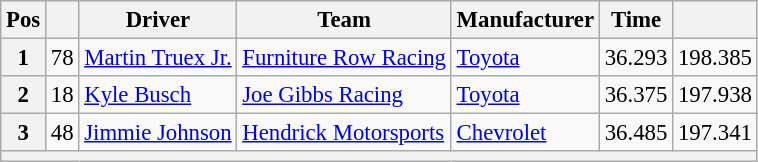<table class="wikitable" style="font-size:95%">
<tr>
<th>Pos</th>
<th></th>
<th>Driver</th>
<th>Team</th>
<th>Manufacturer</th>
<th>Time</th>
<th></th>
</tr>
<tr>
<th>1</th>
<td>78</td>
<td><a href='#'>Martin Truex Jr.</a></td>
<td><a href='#'>Furniture Row Racing</a></td>
<td><a href='#'>Toyota</a></td>
<td>36.293</td>
<td>198.385</td>
</tr>
<tr>
<th>2</th>
<td>18</td>
<td><a href='#'>Kyle Busch</a></td>
<td><a href='#'>Joe Gibbs Racing</a></td>
<td><a href='#'>Toyota</a></td>
<td>36.375</td>
<td>197.938</td>
</tr>
<tr>
<th>3</th>
<td>48</td>
<td><a href='#'>Jimmie Johnson</a></td>
<td><a href='#'>Hendrick Motorsports</a></td>
<td><a href='#'>Chevrolet</a></td>
<td>36.485</td>
<td>197.341</td>
</tr>
<tr>
<th colspan="7"></th>
</tr>
</table>
